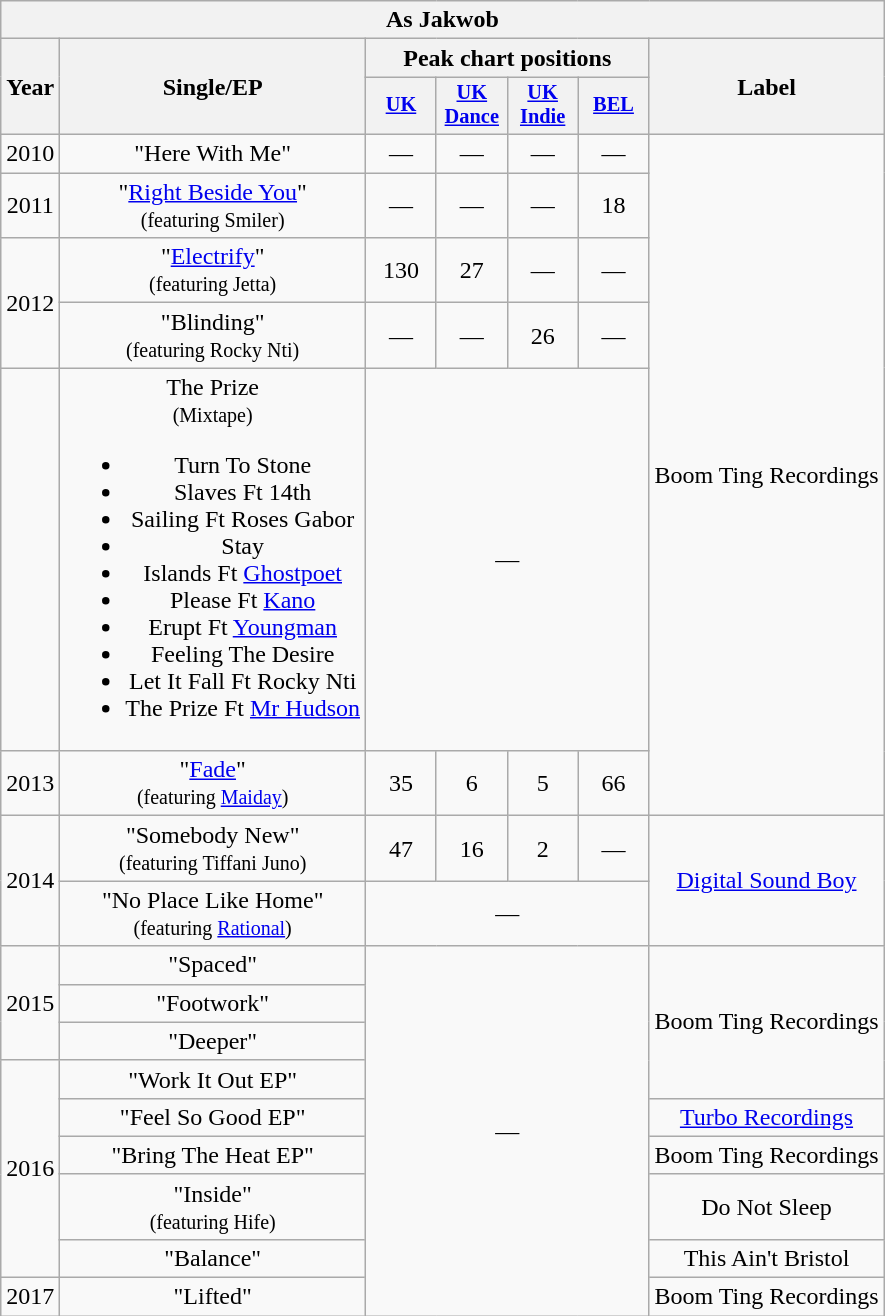<table class="wikitable mw-collapsible plainrowheaders" style="text-align:center;" border="1">
<tr>
<th colspan="7">As Jakwob</th>
</tr>
<tr>
<th rowspan="2" scope="col">Year</th>
<th rowspan="2" scope="col">Single/EP</th>
<th colspan="4" scope="col">Peak chart positions</th>
<th rowspan="2">Label</th>
</tr>
<tr>
<th scope="col" style="width:3em;font-size:85%;"><a href='#'>UK</a><br></th>
<th scope="col" style="width:3em;font-size:85%;"><a href='#'>UK Dance</a><br></th>
<th scope="col" style="width:3em;font-size:85%;"><a href='#'>UK Indie</a><br></th>
<th scope="col" style="width:3em;font-size:85%;"><a href='#'>BEL</a><br></th>
</tr>
<tr>
<td>2010</td>
<td scope="row">"Here With Me"</td>
<td>—</td>
<td>—</td>
<td>—</td>
<td>—</td>
<td rowspan="6">Boom Ting Recordings</td>
</tr>
<tr>
<td>2011</td>
<td scope="row">"<a href='#'>Right Beside You</a>"<br><small>(featuring Smiler)</small></td>
<td>—</td>
<td>—</td>
<td>—</td>
<td>18</td>
</tr>
<tr>
<td rowspan="2">2012</td>
<td scope="row">"<a href='#'>Electrify</a>"<br><small>(featuring Jetta)</small></td>
<td>130</td>
<td>27</td>
<td>—</td>
<td>—</td>
</tr>
<tr>
<td scope="row">"Blinding"<br><small>(featuring Rocky Nti)</small></td>
<td>—</td>
<td>—</td>
<td>26</td>
<td>—</td>
</tr>
<tr>
<td></td>
<td>The Prize<br><small>(Mixtape)</small><ul><li>Turn To Stone</li><li>Slaves Ft 14th</li><li>Sailing Ft Roses Gabor</li><li>Stay</li><li>Islands Ft <a href='#'>Ghostpoet</a></li><li>Please Ft <a href='#'>Kano</a></li><li>Erupt Ft <a href='#'>Youngman</a></li><li>Feeling The Desire</li><li>Let It Fall Ft Rocky Nti</li><li>The Prize Ft <a href='#'>Mr Hudson</a></li></ul></td>
<td colspan="4">—</td>
</tr>
<tr>
<td>2013</td>
<td scope="row">"<a href='#'>Fade</a>"<br><small>(featuring <a href='#'>Maiday</a>)</small></td>
<td>35</td>
<td>6</td>
<td>5</td>
<td>66</td>
</tr>
<tr>
<td rowspan="2">2014</td>
<td scope="row">"Somebody New"<br><small>(featuring Tiffani Juno)</small></td>
<td>47</td>
<td>16</td>
<td>2</td>
<td>—</td>
<td rowspan="2"><a href='#'>Digital Sound Boy</a></td>
</tr>
<tr>
<td>"No Place Like Home"<br><small>(featuring <a href='#'>Rational</a>)</small></td>
<td colspan="4">—</td>
</tr>
<tr>
<td rowspan="3">2015</td>
<td scope="row">"Spaced"</td>
<td colspan="4" rowspan="9">—</td>
<td rowspan="4">Boom Ting Recordings</td>
</tr>
<tr>
<td scope="row">"Footwork"</td>
</tr>
<tr>
<td scope="row">"Deeper"</td>
</tr>
<tr>
<td rowspan="5">2016</td>
<td>"Work It Out EP"</td>
</tr>
<tr>
<td>"Feel So Good EP"</td>
<td><a href='#'>Turbo Recordings</a></td>
</tr>
<tr>
<td>"Bring The Heat EP"</td>
<td>Boom Ting Recordings</td>
</tr>
<tr>
<td>"Inside"<br><small>(featuring Hife)</small></td>
<td>Do Not Sleep</td>
</tr>
<tr>
<td>"Balance"</td>
<td>This Ain't Bristol</td>
</tr>
<tr>
<td rowspan="3">2017</td>
<td scope="row">"Lifted"</td>
<td>Boom Ting Recordings</td>
</tr>
</table>
